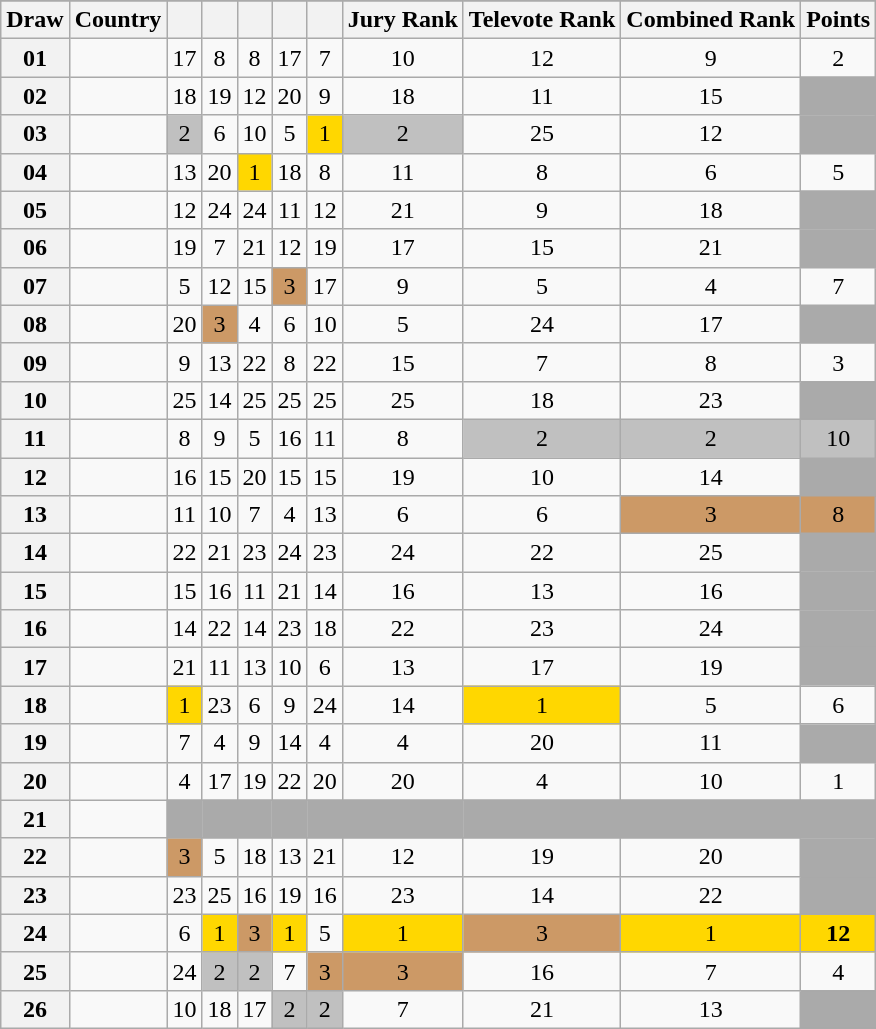<table class="sortable wikitable collapsible plainrowheaders" style="text-align:center;">
<tr>
</tr>
<tr>
<th scope="col">Draw</th>
<th scope="col">Country</th>
<th scope="col"><small></small></th>
<th scope="col"><small></small></th>
<th scope="col"><small></small></th>
<th scope="col"><small></small></th>
<th scope="col"><small></small></th>
<th scope="col">Jury Rank</th>
<th scope="col">Televote Rank</th>
<th scope="col">Combined Rank</th>
<th scope="col">Points</th>
</tr>
<tr>
<th scope="row" style="text-align:center;">01</th>
<td style="text-align:left;"></td>
<td>17</td>
<td>8</td>
<td>8</td>
<td>17</td>
<td>7</td>
<td>10</td>
<td>12</td>
<td>9</td>
<td>2</td>
</tr>
<tr>
<th scope="row" style="text-align:center;">02</th>
<td style="text-align:left;"></td>
<td>18</td>
<td>19</td>
<td>12</td>
<td>20</td>
<td>9</td>
<td>18</td>
<td>11</td>
<td>15</td>
<td style="background:#AAAAAA;"></td>
</tr>
<tr>
<th scope="row" style="text-align:center;">03</th>
<td style="text-align:left;"></td>
<td style="background:silver;">2</td>
<td>6</td>
<td>10</td>
<td>5</td>
<td style="background:gold;">1</td>
<td style="background:silver;">2</td>
<td>25</td>
<td>12</td>
<td style="background:#AAAAAA;"></td>
</tr>
<tr>
<th scope="row" style="text-align:center;">04</th>
<td style="text-align:left;"></td>
<td>13</td>
<td>20</td>
<td style="background:gold;">1</td>
<td>18</td>
<td>8</td>
<td>11</td>
<td>8</td>
<td>6</td>
<td>5</td>
</tr>
<tr>
<th scope="row" style="text-align:center;">05</th>
<td style="text-align:left;"></td>
<td>12</td>
<td>24</td>
<td>24</td>
<td>11</td>
<td>12</td>
<td>21</td>
<td>9</td>
<td>18</td>
<td style="background:#AAAAAA;"></td>
</tr>
<tr>
<th scope="row" style="text-align:center;">06</th>
<td style="text-align:left;"></td>
<td>19</td>
<td>7</td>
<td>21</td>
<td>12</td>
<td>19</td>
<td>17</td>
<td>15</td>
<td>21</td>
<td style="background:#AAAAAA;"></td>
</tr>
<tr>
<th scope="row" style="text-align:center;">07</th>
<td style="text-align:left;"></td>
<td>5</td>
<td>12</td>
<td>15</td>
<td style="background:#CC9966;">3</td>
<td>17</td>
<td>9</td>
<td>5</td>
<td>4</td>
<td>7</td>
</tr>
<tr>
<th scope="row" style="text-align:center;">08</th>
<td style="text-align:left;"></td>
<td>20</td>
<td style="background:#CC9966;">3</td>
<td>4</td>
<td>6</td>
<td>10</td>
<td>5</td>
<td>24</td>
<td>17</td>
<td style="background:#AAAAAA;"></td>
</tr>
<tr>
<th scope="row" style="text-align:center;">09</th>
<td style="text-align:left;"></td>
<td>9</td>
<td>13</td>
<td>22</td>
<td>8</td>
<td>22</td>
<td>15</td>
<td>7</td>
<td>8</td>
<td>3</td>
</tr>
<tr>
<th scope="row" style="text-align:center;">10</th>
<td style="text-align:left;"></td>
<td>25</td>
<td>14</td>
<td>25</td>
<td>25</td>
<td>25</td>
<td>25</td>
<td>18</td>
<td>23</td>
<td style="background:#AAAAAA;"></td>
</tr>
<tr>
<th scope="row" style="text-align:center;">11</th>
<td style="text-align:left;"></td>
<td>8</td>
<td>9</td>
<td>5</td>
<td>16</td>
<td>11</td>
<td>8</td>
<td style="background:silver;">2</td>
<td style="background:silver;">2</td>
<td style="background:silver;">10</td>
</tr>
<tr>
<th scope="row" style="text-align:center;">12</th>
<td style="text-align:left;"></td>
<td>16</td>
<td>15</td>
<td>20</td>
<td>15</td>
<td>15</td>
<td>19</td>
<td>10</td>
<td>14</td>
<td style="background:#AAAAAA;"></td>
</tr>
<tr>
<th scope="row" style="text-align:center;">13</th>
<td style="text-align:left;"></td>
<td>11</td>
<td>10</td>
<td>7</td>
<td>4</td>
<td>13</td>
<td>6</td>
<td>6</td>
<td style="background:#CC9966;">3</td>
<td style="background:#CC9966;">8</td>
</tr>
<tr>
<th scope="row" style="text-align:center;">14</th>
<td style="text-align:left;"></td>
<td>22</td>
<td>21</td>
<td>23</td>
<td>24</td>
<td>23</td>
<td>24</td>
<td>22</td>
<td>25</td>
<td style="background:#AAAAAA;"></td>
</tr>
<tr>
<th scope="row" style="text-align:center;">15</th>
<td style="text-align:left;"></td>
<td>15</td>
<td>16</td>
<td>11</td>
<td>21</td>
<td>14</td>
<td>16</td>
<td>13</td>
<td>16</td>
<td style="background:#AAAAAA;"></td>
</tr>
<tr>
<th scope="row" style="text-align:center;">16</th>
<td style="text-align:left;"></td>
<td>14</td>
<td>22</td>
<td>14</td>
<td>23</td>
<td>18</td>
<td>22</td>
<td>23</td>
<td>24</td>
<td style="background:#AAAAAA;"></td>
</tr>
<tr>
<th scope="row" style="text-align:center;">17</th>
<td style="text-align:left;"></td>
<td>21</td>
<td>11</td>
<td>13</td>
<td>10</td>
<td>6</td>
<td>13</td>
<td>17</td>
<td>19</td>
<td style="background:#AAAAAA;"></td>
</tr>
<tr>
<th scope="row" style="text-align:center;">18</th>
<td style="text-align:left;"></td>
<td style="background:gold;">1</td>
<td>23</td>
<td>6</td>
<td>9</td>
<td>24</td>
<td>14</td>
<td style="background:gold;">1</td>
<td>5</td>
<td>6</td>
</tr>
<tr>
<th scope="row" style="text-align:center;">19</th>
<td style="text-align:left;"></td>
<td>7</td>
<td>4</td>
<td>9</td>
<td>14</td>
<td>4</td>
<td>4</td>
<td>20</td>
<td>11</td>
<td style="background:#AAAAAA;"></td>
</tr>
<tr>
<th scope="row" style="text-align:center;">20</th>
<td style="text-align:left;"></td>
<td>4</td>
<td>17</td>
<td>19</td>
<td>22</td>
<td>20</td>
<td>20</td>
<td>4</td>
<td>10</td>
<td>1</td>
</tr>
<tr class="sortbottom">
<th scope="row" style="text-align:center;">21</th>
<td style="text-align:left;"></td>
<td style="background:#AAAAAA;"></td>
<td style="background:#AAAAAA;"></td>
<td style="background:#AAAAAA;"></td>
<td style="background:#AAAAAA;"></td>
<td style="background:#AAAAAA;"></td>
<td style="background:#AAAAAA;"></td>
<td style="background:#AAAAAA;"></td>
<td style="background:#AAAAAA;"></td>
<td style="background:#AAAAAA;"></td>
</tr>
<tr>
<th scope="row" style="text-align:center;">22</th>
<td style="text-align:left;"></td>
<td style="background:#CC9966;">3</td>
<td>5</td>
<td>18</td>
<td>13</td>
<td>21</td>
<td>12</td>
<td>19</td>
<td>20</td>
<td style="background:#AAAAAA;"></td>
</tr>
<tr>
<th scope="row" style="text-align:center;">23</th>
<td style="text-align:left;"></td>
<td>23</td>
<td>25</td>
<td>16</td>
<td>19</td>
<td>16</td>
<td>23</td>
<td>14</td>
<td>22</td>
<td style="background:#AAAAAA;"></td>
</tr>
<tr>
<th scope="row" style="text-align:center;">24</th>
<td style="text-align:left;"></td>
<td>6</td>
<td style="background:gold;">1</td>
<td style="background:#CC9966;">3</td>
<td style="background:gold;">1</td>
<td>5</td>
<td style="background:gold;">1</td>
<td style="background:#CC9966;">3</td>
<td style="background:gold;">1</td>
<td style="background:gold;"><strong>12</strong></td>
</tr>
<tr>
<th scope="row" style="text-align:center;">25</th>
<td style="text-align:left;"></td>
<td>24</td>
<td style="background:silver;">2</td>
<td style="background:silver;">2</td>
<td>7</td>
<td style="background:#CC9966;">3</td>
<td style="background:#CC9966;">3</td>
<td>16</td>
<td>7</td>
<td>4</td>
</tr>
<tr>
<th scope="row" style="text-align:center;">26</th>
<td style="text-align:left;"></td>
<td>10</td>
<td>18</td>
<td>17</td>
<td style="background:silver;">2</td>
<td style="background:silver;">2</td>
<td>7</td>
<td>21</td>
<td>13</td>
<td style="background:#AAAAAA;"></td>
</tr>
</table>
